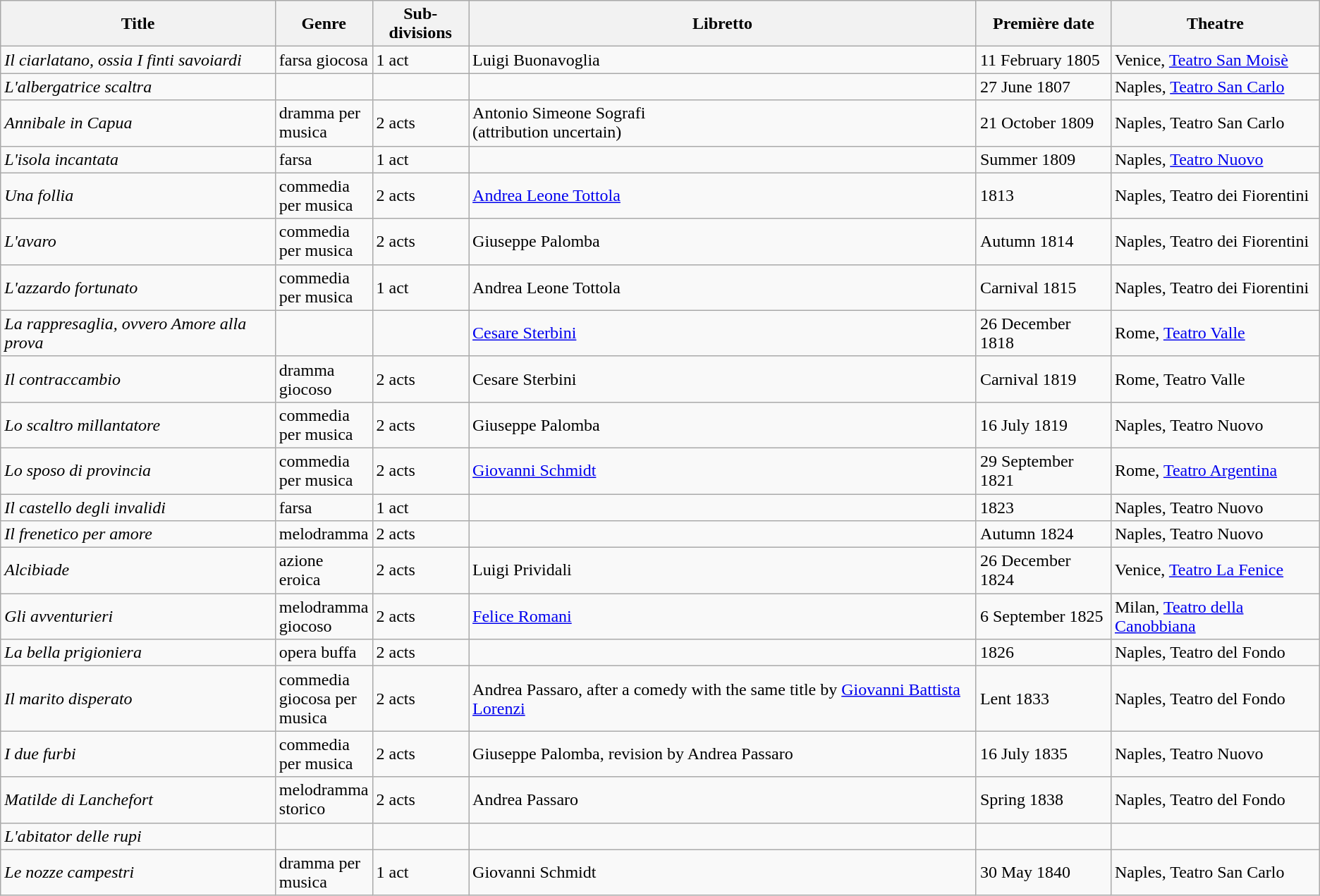<table class="wikitable sortable">
<tr>
<th>Title</th>
<th width="70px">Genre</th>
<th>Sub­divisions</th>
<th>Libretto</th>
<th width="120px">Première date</th>
<th>Theatre</th>
</tr>
<tr>
<td><em>Il ciarlatano, ossia I finti savoiardi</em></td>
<td>farsa giocosa</td>
<td>1 act</td>
<td>Luigi Buonavoglia</td>
<td>11 February 1805</td>
<td>Venice, <a href='#'>Teatro San Moisè</a></td>
</tr>
<tr>
<td><em>L'albergatrice scaltra</em></td>
<td></td>
<td></td>
<td></td>
<td>27 June 1807</td>
<td>Naples, <a href='#'>Teatro San Carlo</a></td>
</tr>
<tr>
<td><em>Annibale in Capua</em></td>
<td>dramma per musica</td>
<td>2 acts</td>
<td>Antonio Simeone Sografi<br>(attribution uncertain)</td>
<td>21 October 1809</td>
<td>Naples, Teatro San Carlo</td>
</tr>
<tr>
<td><em>L'isola incantata</em></td>
<td>farsa</td>
<td>1 act</td>
<td></td>
<td>Summer 1809</td>
<td>Naples, <a href='#'>Teatro Nuovo</a></td>
</tr>
<tr>
<td><em>Una follia</em></td>
<td>commedia per musica</td>
<td>2 acts</td>
<td><a href='#'>Andrea Leone Tottola</a></td>
<td>1813</td>
<td>Naples, Teatro dei Fiorentini</td>
</tr>
<tr>
<td><em>L'avaro</em></td>
<td>commedia per musica</td>
<td>2 acts</td>
<td>Giuseppe Palomba</td>
<td>Autumn 1814</td>
<td>Naples, Teatro dei Fiorentini</td>
</tr>
<tr>
<td><em>L'azzardo fortunato</em></td>
<td>commedia per musica</td>
<td>1 act</td>
<td>Andrea Leone Tottola</td>
<td>Carnival 1815</td>
<td>Naples, Teatro dei Fiorentini</td>
</tr>
<tr>
<td><em>La rappresaglia, ovvero Amore alla prova</em></td>
<td></td>
<td></td>
<td><a href='#'>Cesare Sterbini</a></td>
<td>26 December 1818</td>
<td>Rome, <a href='#'>Teatro Valle</a></td>
</tr>
<tr>
<td><em>Il contraccambio</em></td>
<td>dramma giocoso</td>
<td>2 acts</td>
<td>Cesare Sterbini</td>
<td>Carnival 1819</td>
<td>Rome, Teatro Valle</td>
</tr>
<tr>
<td><em>Lo scaltro millantatore</em></td>
<td>commedia per musica</td>
<td>2 acts</td>
<td>Giuseppe Palomba</td>
<td>16 July 1819</td>
<td>Naples, Teatro Nuovo</td>
</tr>
<tr>
<td><em>Lo sposo di provincia</em></td>
<td>commedia per musica</td>
<td>2 acts</td>
<td><a href='#'>Giovanni Schmidt</a></td>
<td>29 September 1821</td>
<td>Rome, <a href='#'>Teatro Argentina</a></td>
</tr>
<tr>
<td><em>Il castello degli invalidi</em></td>
<td>farsa</td>
<td>1 act</td>
<td></td>
<td>1823</td>
<td>Naples, Teatro Nuovo</td>
</tr>
<tr>
<td><em>Il frenetico per amore</em></td>
<td>melodramma</td>
<td>2 acts</td>
<td></td>
<td>Autumn 1824</td>
<td>Naples, Teatro Nuovo</td>
</tr>
<tr>
<td><em>Alcibiade</em></td>
<td>azione eroica</td>
<td>2 acts</td>
<td>Luigi Prividali</td>
<td>26 December 1824</td>
<td>Venice, <a href='#'>Teatro La Fenice</a></td>
</tr>
<tr>
<td><em>Gli avventurieri</em></td>
<td>melodramma giocoso</td>
<td>2 acts</td>
<td><a href='#'>Felice Romani</a></td>
<td>6 September 1825</td>
<td>Milan, <a href='#'>Teatro della Canobbiana</a></td>
</tr>
<tr>
<td><em>La bella prigioniera</em></td>
<td>opera buffa</td>
<td>2 acts</td>
<td></td>
<td>1826</td>
<td>Naples, Teatro del Fondo</td>
</tr>
<tr>
<td><em>Il marito disperato</em></td>
<td>commedia giocosa per musica</td>
<td>2 acts</td>
<td>Andrea Passaro, after a comedy with the same title by <a href='#'>Giovanni Battista Lorenzi</a></td>
<td>Lent 1833</td>
<td>Naples, Teatro del Fondo</td>
</tr>
<tr>
<td><em>I due furbi</em></td>
<td>commedia per musica</td>
<td>2 acts</td>
<td>Giuseppe Palomba, revision by Andrea Passaro</td>
<td>16 July 1835</td>
<td>Naples, Teatro Nuovo</td>
</tr>
<tr>
<td><em>Matilde di Lanchefort</em></td>
<td>melodramma storico</td>
<td>2 acts</td>
<td>Andrea Passaro</td>
<td>Spring 1838</td>
<td>Naples, Teatro del Fondo</td>
</tr>
<tr>
<td><em>L'abitator delle rupi</em></td>
<td></td>
<td></td>
<td></td>
<td></td>
<td></td>
</tr>
<tr>
<td><em>Le nozze campestri</em></td>
<td>dramma per musica</td>
<td>1 act</td>
<td>Giovanni Schmidt</td>
<td>30 May 1840</td>
<td>Naples, Teatro San Carlo</td>
</tr>
</table>
